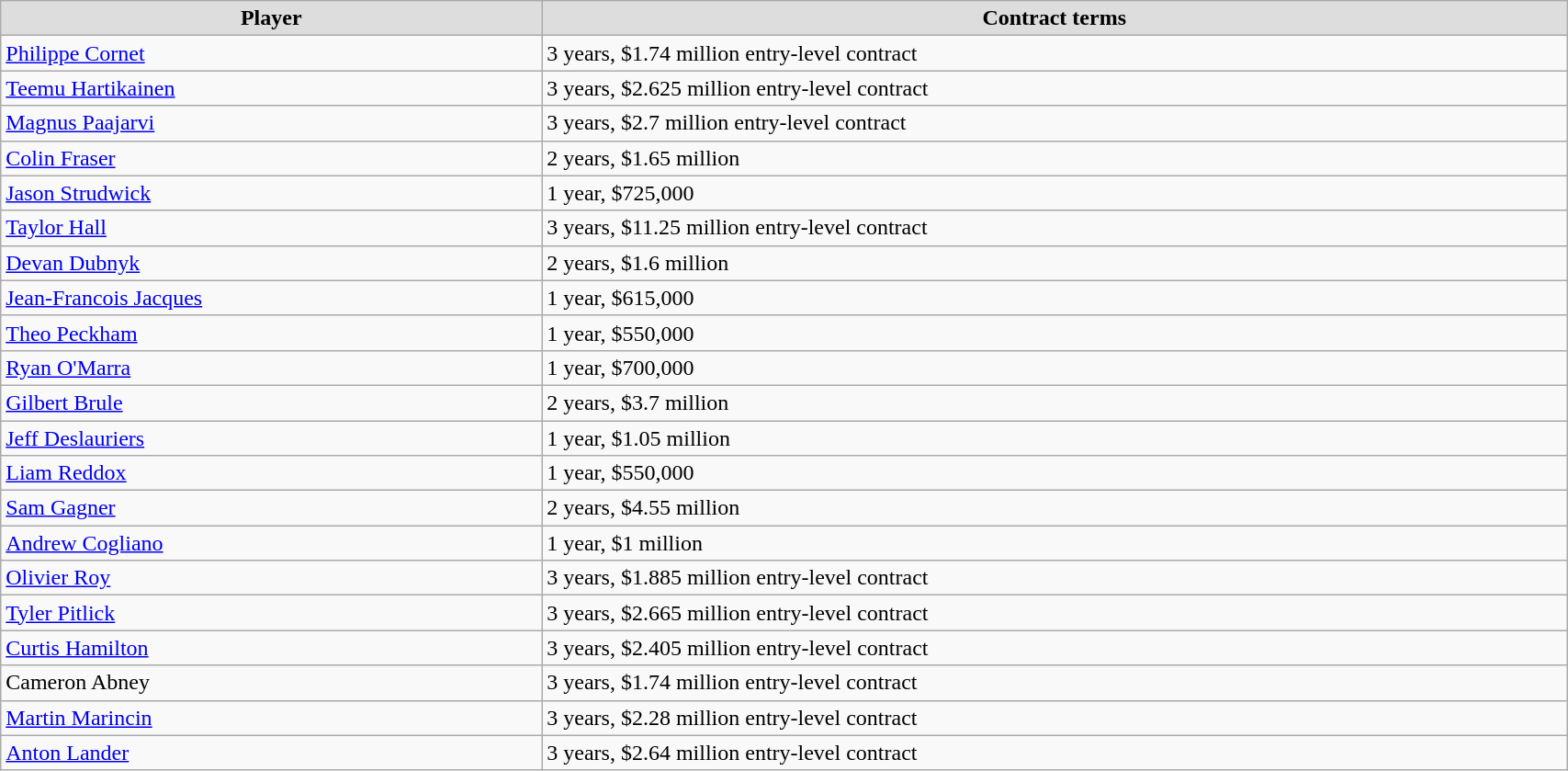<table class="wikitable" width=90%>
<tr align="center" bgcolor="#dddddd">
<td><strong>Player</strong></td>
<td><strong>Contract terms</strong></td>
</tr>
<tr>
<td><a href='#'>Philippe Cornet</a></td>
<td>3 years, $1.74 million entry-level contract</td>
</tr>
<tr>
<td><a href='#'>Teemu Hartikainen</a></td>
<td>3 years, $2.625 million entry-level contract</td>
</tr>
<tr>
<td><a href='#'>Magnus Paajarvi</a></td>
<td>3 years, $2.7 million entry-level contract</td>
</tr>
<tr>
<td><a href='#'>Colin Fraser</a></td>
<td>2 years, $1.65 million</td>
</tr>
<tr>
<td><a href='#'>Jason Strudwick</a></td>
<td>1 year, $725,000</td>
</tr>
<tr>
<td><a href='#'>Taylor Hall</a></td>
<td>3 years, $11.25 million entry-level contract</td>
</tr>
<tr>
<td><a href='#'>Devan Dubnyk</a></td>
<td>2 years, $1.6 million</td>
</tr>
<tr>
<td><a href='#'>Jean-Francois Jacques</a></td>
<td>1 year, $615,000</td>
</tr>
<tr>
<td><a href='#'>Theo Peckham</a></td>
<td>1 year, $550,000</td>
</tr>
<tr>
<td><a href='#'>Ryan O'Marra</a></td>
<td>1 year, $700,000</td>
</tr>
<tr>
<td><a href='#'>Gilbert Brule</a></td>
<td>2 years, $3.7 million</td>
</tr>
<tr>
<td><a href='#'>Jeff Deslauriers</a></td>
<td>1 year, $1.05 million</td>
</tr>
<tr>
<td><a href='#'>Liam Reddox</a></td>
<td>1 year, $550,000</td>
</tr>
<tr>
<td><a href='#'>Sam Gagner</a></td>
<td>2 years, $4.55 million</td>
</tr>
<tr>
<td><a href='#'>Andrew Cogliano</a></td>
<td>1 year, $1 million</td>
</tr>
<tr>
<td><a href='#'>Olivier Roy</a></td>
<td>3 years, $1.885 million entry-level contract</td>
</tr>
<tr>
<td><a href='#'>Tyler Pitlick</a></td>
<td>3 years, $2.665 million entry-level contract</td>
</tr>
<tr>
<td><a href='#'>Curtis Hamilton</a></td>
<td>3 years, $2.405 million entry-level contract</td>
</tr>
<tr>
<td>Cameron Abney</td>
<td>3 years, $1.74 million entry-level contract</td>
</tr>
<tr>
<td><a href='#'>Martin Marincin</a></td>
<td>3 years, $2.28 million entry-level contract</td>
</tr>
<tr>
<td><a href='#'>Anton Lander</a></td>
<td>3 years, $2.64 million entry-level contract</td>
</tr>
</table>
